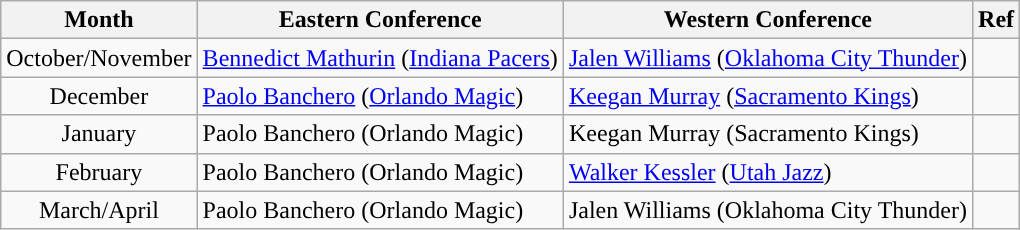<table class="wikitable sortable" style="text-align:left;">
<tr>
<th>Month</th>
<th>Eastern Conference</th>
<th>Western Conference</th>
<th class=unsortable>Ref</th>
</tr>
<tr>
<td style="text-align:center;">October/November</td>
<td><a href='#'>Bennedict Mathurin</a> (<a href='#'>Indiana Pacers</a>) </td>
<td><a href='#'>Jalen Williams</a> (<a href='#'>Oklahoma City Thunder</a>) </td>
<td style="text-align:center;"></td>
</tr>
<tr>
<td style="text-align:center;">December</td>
<td><a href='#'>Paolo Banchero</a> (<a href='#'>Orlando Magic</a>) </td>
<td><a href='#'>Keegan Murray</a> (<a href='#'>Sacramento Kings</a>) </td>
<td style="text-align:center;"></td>
</tr>
<tr>
<td style="text-align:center;">January</td>
<td>Paolo Banchero (Orlando Magic) </td>
<td>Keegan Murray (Sacramento Kings) </td>
<td style="text-align:center;"></td>
</tr>
<tr>
<td style="text-align:center;">February</td>
<td>Paolo Banchero (Orlando Magic) </td>
<td><a href='#'>Walker Kessler</a> (<a href='#'>Utah Jazz</a>) </td>
<td style="text-align:center;"></td>
</tr>
<tr>
<td style="text-align:center;'">March/April</td>
<td>Paolo Banchero (Orlando Magic) </td>
<td>Jalen Williams (Oklahoma City Thunder) </td>
<td style="text-align:center;"></td>
</tr>
</table>
